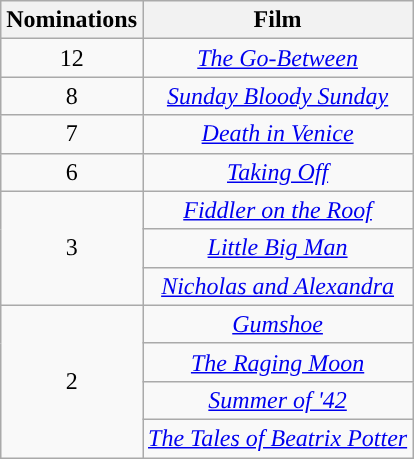<table class="wikitable" style="text-align:center;">
<tr>
<th style="background:">Nominations</th>
<th style="background:">Film</th>
</tr>
<tr>
<td>12</td>
<td><em><a href='#'>The Go-Between</a></em></td>
</tr>
<tr>
<td>8</td>
<td><em><a href='#'>Sunday Bloody Sunday</a></em></td>
</tr>
<tr>
<td>7</td>
<td><em><a href='#'>Death in Venice</a></em></td>
</tr>
<tr>
<td>6</td>
<td><em><a href='#'>Taking Off</a></em></td>
</tr>
<tr>
<td rowspan="3">3</td>
<td><em><a href='#'>Fiddler on the Roof</a></em></td>
</tr>
<tr>
<td><em><a href='#'>Little Big Man</a></em></td>
</tr>
<tr>
<td><em><a href='#'>Nicholas and Alexandra</a></em></td>
</tr>
<tr>
<td rowspan="4">2</td>
<td><em><a href='#'>Gumshoe</a></em></td>
</tr>
<tr>
<td><em><a href='#'>The Raging Moon</a></em></td>
</tr>
<tr>
<td><em><a href='#'>Summer of '42</a></em></td>
</tr>
<tr>
<td><em><a href='#'>The Tales of Beatrix Potter</a></em></td>
</tr>
</table>
